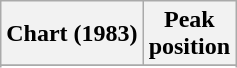<table class="wikitable sortable plainrowheaders" style="text-align:center">
<tr>
<th scope="col">Chart (1983)</th>
<th scope="col">Peak<br> position</th>
</tr>
<tr>
</tr>
<tr>
</tr>
<tr>
</tr>
</table>
